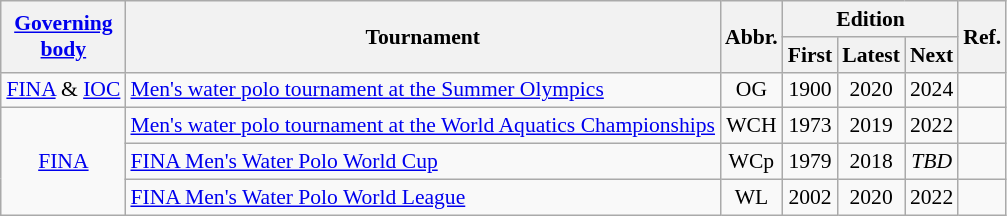<table class="wikitable" style="text-align: center; font-size: 90%; margin-left: 1em;">
<tr>
<th rowspan="2"><a href='#'>Governing<br>body</a></th>
<th rowspan="2">Tournament</th>
<th rowspan="2">Abbr.</th>
<th colspan="3">Edition</th>
<th rowspan="2">Ref.</th>
</tr>
<tr>
<th>First</th>
<th>Latest</th>
<th>Next</th>
</tr>
<tr>
<td><a href='#'>FINA</a> & <a href='#'>IOC</a></td>
<td style="text-align:left;"><a href='#'>Men's water polo tournament at the Summer Olympics</a></td>
<td>OG</td>
<td>1900</td>
<td>2020</td>
<td>2024</td>
<td></td>
</tr>
<tr>
<td rowspan="3"><a href='#'>FINA</a></td>
<td style="text-align:left;"><a href='#'>Men's water polo tournament at the World Aquatics Championships</a></td>
<td>WCH</td>
<td>1973</td>
<td>2019</td>
<td>2022</td>
<td></td>
</tr>
<tr>
<td style="text-align:left;"><a href='#'>FINA Men's Water Polo World Cup</a></td>
<td>WCp</td>
<td>1979</td>
<td>2018</td>
<td><em>TBD</em></td>
<td></td>
</tr>
<tr>
<td style="text-align:left;"><a href='#'>FINA Men's Water Polo World League</a></td>
<td>WL</td>
<td>2002</td>
<td>2020</td>
<td>2022</td>
<td></td>
</tr>
</table>
